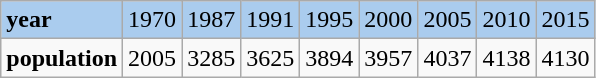<table class="wikitable" width=360>
<tr bgcolor="#ace" align=center>
<td align=left><strong>year</strong></td>
<td>1970</td>
<td>1987</td>
<td>1991</td>
<td>1995</td>
<td>2000</td>
<td>2005</td>
<td>2010</td>
<td>2015</td>
</tr>
<tr align=center>
<td align=left><strong>population</strong></td>
<td>2005</td>
<td>3285</td>
<td>3625</td>
<td>3894</td>
<td>3957</td>
<td>4037</td>
<td>4138</td>
<td>4130</td>
</tr>
</table>
